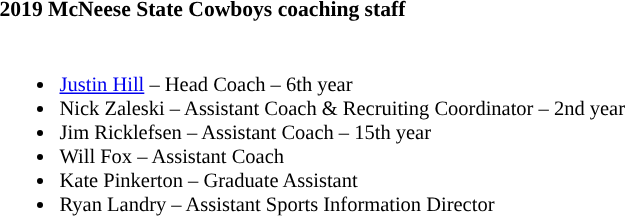<table class="toccolours" style="text-align: left; font-size:90%;">
<tr>
<th colspan="9">2019 McNeese State Cowboys coaching staff</th>
</tr>
<tr>
<td style="font-size: 95%;" valign="top"><br><ul><li><a href='#'>Justin Hill</a> – Head Coach – 6th year</li><li>Nick Zaleski – Assistant Coach & Recruiting Coordinator – 2nd year</li><li>Jim Ricklefsen – Assistant Coach – 15th year</li><li>Will Fox – Assistant Coach</li><li>Kate Pinkerton  – Graduate Assistant</li><li>Ryan Landry – Assistant Sports Information Director</li></ul></td>
</tr>
</table>
